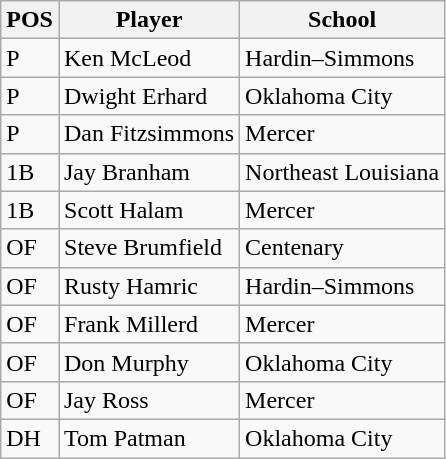<table class=wikitable>
<tr>
<th>POS</th>
<th>Player</th>
<th>School</th>
</tr>
<tr>
<td>P</td>
<td>Ken McLeod</td>
<td>Hardin–Simmons</td>
</tr>
<tr>
<td>P</td>
<td>Dwight Erhard</td>
<td>Oklahoma City</td>
</tr>
<tr>
<td>P</td>
<td>Dan Fitzsimmons</td>
<td>Mercer</td>
</tr>
<tr>
<td>1B</td>
<td>Jay Branham</td>
<td>Northeast Louisiana</td>
</tr>
<tr>
<td>1B</td>
<td>Scott Halam</td>
<td>Mercer</td>
</tr>
<tr>
<td>OF</td>
<td>Steve Brumfield</td>
<td>Centenary</td>
</tr>
<tr>
<td>OF</td>
<td>Rusty Hamric</td>
<td>Hardin–Simmons</td>
</tr>
<tr>
<td>OF</td>
<td>Frank Millerd</td>
<td>Mercer</td>
</tr>
<tr>
<td>OF</td>
<td>Don Murphy</td>
<td>Oklahoma City</td>
</tr>
<tr>
<td>OF</td>
<td>Jay Ross</td>
<td>Mercer</td>
</tr>
<tr>
<td>DH</td>
<td>Tom Patman</td>
<td>Oklahoma City</td>
</tr>
</table>
